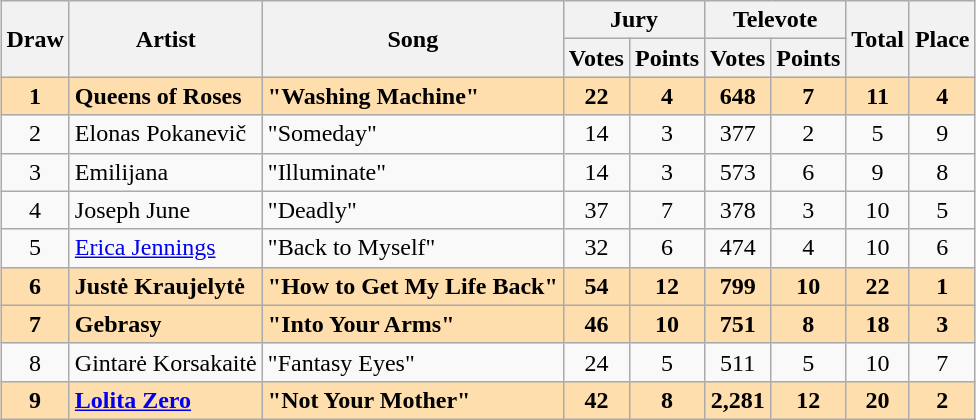<table class="sortable wikitable" style="margin: 1em auto 1em auto; text-align:center">
<tr>
<th rowspan="2">Draw</th>
<th rowspan="2">Artist</th>
<th rowspan="2">Song</th>
<th colspan="2">Jury</th>
<th colspan="2">Televote</th>
<th rowspan="2">Total</th>
<th rowspan="2">Place</th>
</tr>
<tr>
<th>Votes</th>
<th>Points</th>
<th>Votes</th>
<th>Points</th>
</tr>
<tr style="font-weight:bold; background:navajowhite;">
<td>1</td>
<td align="left">Queens of Roses</td>
<td align="left">"Washing Machine"</td>
<td>22</td>
<td>4</td>
<td>648</td>
<td>7</td>
<td>11</td>
<td>4</td>
</tr>
<tr>
<td>2</td>
<td align="left">Elonas Pokanevič</td>
<td align="left">"Someday"</td>
<td>14</td>
<td>3</td>
<td>377</td>
<td>2</td>
<td>5</td>
<td>9</td>
</tr>
<tr>
<td>3</td>
<td align="left">Emilijana</td>
<td align="left">"Illuminate"</td>
<td>14</td>
<td>3</td>
<td>573</td>
<td>6</td>
<td>9</td>
<td>8</td>
</tr>
<tr>
<td>4</td>
<td align="left">Joseph June</td>
<td align="left">"Deadly"</td>
<td>37</td>
<td>7</td>
<td>378</td>
<td>3</td>
<td>10</td>
<td>5</td>
</tr>
<tr>
<td>5</td>
<td align="left"><a href='#'>Erica Jennings</a></td>
<td align="left">"Back to Myself"</td>
<td>32</td>
<td>6</td>
<td>474</td>
<td>4</td>
<td>10</td>
<td>6</td>
</tr>
<tr style="font-weight:bold; background:navajowhite;">
<td>6</td>
<td align="left">Justė Kraujelytė</td>
<td align="left">"How to Get My Life Back"</td>
<td>54</td>
<td>12</td>
<td>799</td>
<td>10</td>
<td>22</td>
<td>1</td>
</tr>
<tr style="font-weight:bold; background:navajowhite;">
<td>7</td>
<td align="left">Gebrasy</td>
<td align="left">"Into Your Arms"</td>
<td>46</td>
<td>10</td>
<td>751</td>
<td>8</td>
<td>18</td>
<td>3</td>
</tr>
<tr>
<td>8</td>
<td align="left">Gintarė Korsakaitė</td>
<td align="left">"Fantasy Eyes"</td>
<td>24</td>
<td>5</td>
<td>511</td>
<td>5</td>
<td>10</td>
<td>7</td>
</tr>
<tr style="font-weight:bold; background:navajowhite;">
<td>9</td>
<td align="left"><a href='#'>Lolita Zero</a></td>
<td align="left">"Not Your Mother"</td>
<td>42</td>
<td>8</td>
<td>2,281</td>
<td>12</td>
<td>20</td>
<td>2</td>
</tr>
</table>
